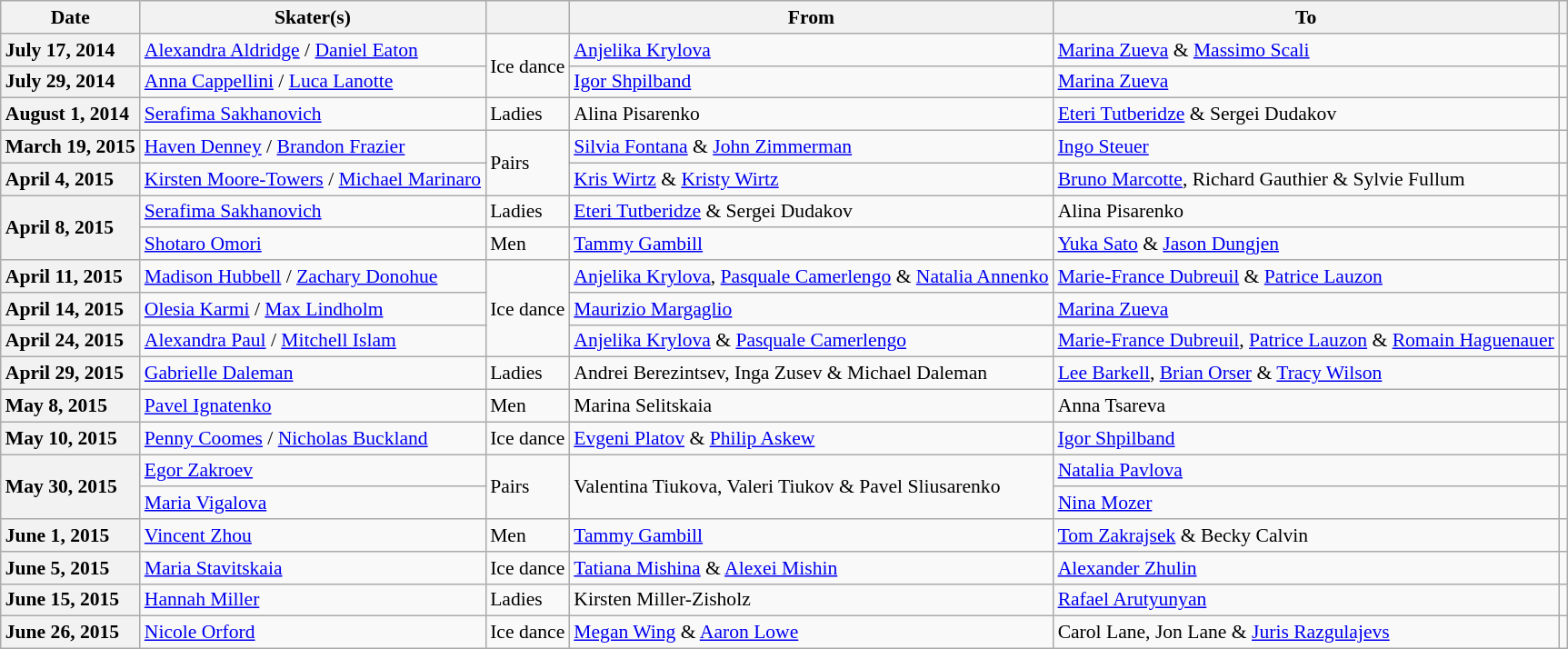<table class="wikitable unsortable" style="text-align:left; font-size:90%">
<tr>
<th scope="col">Date</th>
<th scope="col">Skater(s)</th>
<th scope="col"></th>
<th scope="col">From</th>
<th scope="col">To</th>
<th scope="col"></th>
</tr>
<tr>
<th scope="row" style="text-align:left">July 17, 2014</th>
<td> <a href='#'>Alexandra Aldridge</a> / <a href='#'>Daniel Eaton</a></td>
<td rowspan="2">Ice dance</td>
<td><a href='#'>Anjelika Krylova</a></td>
<td><a href='#'>Marina Zueva</a> & <a href='#'>Massimo Scali</a></td>
<td></td>
</tr>
<tr>
<th scope="row" style="text-align:left">July 29, 2014</th>
<td> <a href='#'>Anna Cappellini</a> / <a href='#'>Luca Lanotte</a></td>
<td><a href='#'>Igor Shpilband</a></td>
<td><a href='#'>Marina Zueva</a></td>
<td></td>
</tr>
<tr>
<th scope="row" style="text-align:left">August 1, 2014</th>
<td> <a href='#'>Serafima Sakhanovich</a></td>
<td>Ladies</td>
<td>Alina Pisarenko</td>
<td><a href='#'>Eteri Tutberidze</a> & Sergei Dudakov</td>
<td></td>
</tr>
<tr>
<th scope="row" style="text-align:left">March 19, 2015</th>
<td> <a href='#'>Haven Denney</a> / <a href='#'>Brandon Frazier</a></td>
<td rowspan="2">Pairs</td>
<td><a href='#'>Silvia Fontana</a> & <a href='#'>John Zimmerman</a></td>
<td><a href='#'>Ingo Steuer</a></td>
<td></td>
</tr>
<tr>
<th scope="row" style="text-align:left">April 4, 2015</th>
<td> <a href='#'>Kirsten Moore-Towers</a> / <a href='#'>Michael Marinaro</a></td>
<td><a href='#'>Kris Wirtz</a> & <a href='#'>Kristy Wirtz</a></td>
<td><a href='#'>Bruno Marcotte</a>, Richard Gauthier & Sylvie Fullum</td>
<td></td>
</tr>
<tr>
<th rowspan="2" scope="row" style="text-align:left">April 8, 2015</th>
<td> <a href='#'>Serafima Sakhanovich</a></td>
<td>Ladies</td>
<td><a href='#'>Eteri Tutberidze</a> & Sergei Dudakov</td>
<td>Alina Pisarenko</td>
<td></td>
</tr>
<tr>
<td> <a href='#'>Shotaro Omori</a></td>
<td>Men</td>
<td><a href='#'>Tammy Gambill</a></td>
<td><a href='#'>Yuka Sato</a> & <a href='#'>Jason Dungjen</a></td>
<td></td>
</tr>
<tr>
<th scope="row" style="text-align:left">April 11, 2015</th>
<td> <a href='#'>Madison Hubbell</a> / <a href='#'>Zachary Donohue</a></td>
<td rowspan="3">Ice dance</td>
<td><a href='#'>Anjelika Krylova</a>, <a href='#'>Pasquale Camerlengo</a> & <a href='#'>Natalia Annenko</a></td>
<td><a href='#'>Marie-France Dubreuil</a> & <a href='#'>Patrice Lauzon</a></td>
<td></td>
</tr>
<tr>
<th scope="row" style="text-align:left">April 14, 2015</th>
<td> <a href='#'>Olesia Karmi</a> / <a href='#'>Max Lindholm</a></td>
<td><a href='#'>Maurizio Margaglio</a></td>
<td><a href='#'>Marina Zueva</a></td>
<td></td>
</tr>
<tr>
<th scope="row" style="text-align:left">April 24, 2015</th>
<td> <a href='#'>Alexandra Paul</a> / <a href='#'>Mitchell Islam</a></td>
<td><a href='#'>Anjelika Krylova</a> & <a href='#'>Pasquale Camerlengo</a></td>
<td><a href='#'>Marie-France Dubreuil</a>, <a href='#'>Patrice Lauzon</a> & <a href='#'>Romain Haguenauer</a></td>
<td></td>
</tr>
<tr>
<th scope="row" style="text-align:left">April 29, 2015</th>
<td> <a href='#'>Gabrielle Daleman</a></td>
<td>Ladies</td>
<td>Andrei Berezintsev, Inga Zusev & Michael Daleman</td>
<td><a href='#'>Lee Barkell</a>, <a href='#'>Brian Orser</a> & <a href='#'>Tracy Wilson</a></td>
<td></td>
</tr>
<tr>
<th scope="row" style="text-align:left">May 8, 2015</th>
<td> <a href='#'>Pavel Ignatenko</a></td>
<td>Men</td>
<td>Marina Selitskaia</td>
<td>Anna Tsareva</td>
<td></td>
</tr>
<tr>
<th scope="row" style="text-align:left">May 10, 2015</th>
<td> <a href='#'>Penny Coomes</a> / <a href='#'>Nicholas Buckland</a></td>
<td>Ice dance</td>
<td><a href='#'>Evgeni Platov</a> & <a href='#'>Philip Askew</a></td>
<td><a href='#'>Igor Shpilband</a></td>
<td></td>
</tr>
<tr>
<th scope="row" style="text-align:left" rowspan="2">May 30, 2015</th>
<td> <a href='#'>Egor Zakroev</a></td>
<td rowspan="2">Pairs</td>
<td rowspan="2">Valentina Tiukova, Valeri Tiukov & Pavel Sliusarenko</td>
<td><a href='#'>Natalia Pavlova</a></td>
<td></td>
</tr>
<tr>
<td> <a href='#'>Maria Vigalova</a></td>
<td><a href='#'>Nina Mozer</a></td>
<td></td>
</tr>
<tr>
<th scope="row" style="text-align:left">June 1, 2015</th>
<td> <a href='#'>Vincent Zhou</a></td>
<td>Men</td>
<td><a href='#'>Tammy Gambill</a></td>
<td><a href='#'>Tom Zakrajsek</a> & Becky Calvin</td>
<td></td>
</tr>
<tr>
<th scope="row" style="text-align:left">June 5, 2015</th>
<td> <a href='#'>Maria Stavitskaia</a></td>
<td>Ice dance</td>
<td><a href='#'>Tatiana Mishina</a> & <a href='#'>Alexei Mishin</a></td>
<td><a href='#'>Alexander Zhulin</a></td>
<td></td>
</tr>
<tr>
<th scope="row" style="text-align:left">June 15, 2015</th>
<td> <a href='#'>Hannah Miller</a></td>
<td>Ladies</td>
<td>Kirsten Miller-Zisholz</td>
<td><a href='#'>Rafael Arutyunyan</a></td>
<td></td>
</tr>
<tr>
<th scope="row" style="text-align:left">June 26, 2015</th>
<td> <a href='#'>Nicole Orford</a></td>
<td>Ice dance</td>
<td><a href='#'>Megan Wing</a> & <a href='#'>Aaron Lowe</a></td>
<td>Carol Lane, Jon Lane & <a href='#'>Juris Razgulajevs</a></td>
<td></td>
</tr>
</table>
